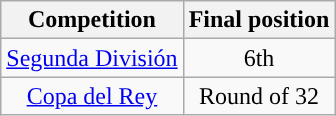<table class="wikitable" style="font-size:100%; text-align:center">
<tr>
<th>Competition</th>
<th>Final position</th>
</tr>
<tr style="background:">
<td><a href='#'>Segunda División</a></td>
<td>6th</td>
</tr>
<tr style="background:">
<td><a href='#'>Copa del Rey</a></td>
<td>Round of 32</td>
</tr>
</table>
